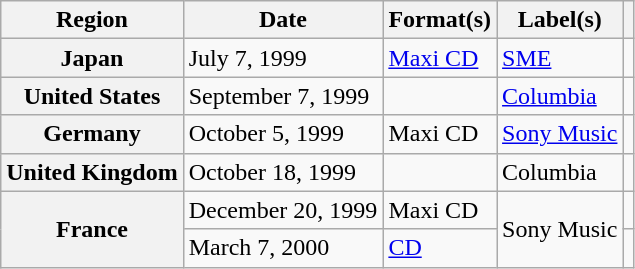<table class="wikitable sortable plainrowheaders">
<tr>
<th scope="col">Region</th>
<th scope="col">Date</th>
<th scope="col">Format(s)</th>
<th scope="col">Label(s)</th>
<th scope="col"></th>
</tr>
<tr>
<th scope="row">Japan</th>
<td>July 7, 1999</td>
<td><a href='#'>Maxi CD</a></td>
<td><a href='#'>SME</a></td>
<td></td>
</tr>
<tr>
<th scope="row">United States</th>
<td>September 7, 1999</td>
<td></td>
<td><a href='#'>Columbia</a></td>
<td></td>
</tr>
<tr>
<th scope="row">Germany</th>
<td>October 5, 1999</td>
<td>Maxi CD</td>
<td><a href='#'>Sony Music</a></td>
<td></td>
</tr>
<tr>
<th scope="row">United Kingdom</th>
<td>October 18, 1999</td>
<td></td>
<td>Columbia</td>
<td></td>
</tr>
<tr>
<th scope="row" rowspan="2">France</th>
<td>December 20, 1999</td>
<td>Maxi CD</td>
<td rowspan="2">Sony Music</td>
<td></td>
</tr>
<tr>
<td>March 7, 2000</td>
<td><a href='#'>CD</a></td>
<td></td>
</tr>
</table>
